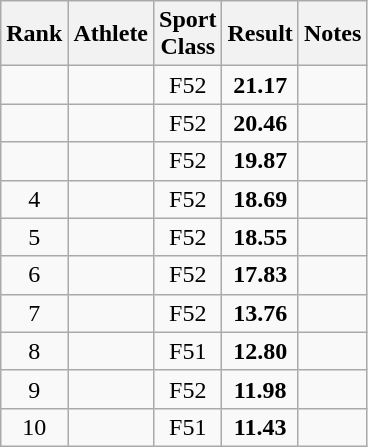<table class="wikitable">
<tr>
<th>Rank</th>
<th>Athlete</th>
<th>Sport<br>Class</th>
<th>Result</th>
<th>Notes</th>
</tr>
<tr align=center>
<td></td>
<td align=left></td>
<td>F52</td>
<td><strong>21.17</strong></td>
<td></td>
</tr>
<tr align=center>
<td></td>
<td align=left></td>
<td>F52</td>
<td><strong>20.46</strong></td>
<td></td>
</tr>
<tr align=center>
<td></td>
<td align=left></td>
<td>F52</td>
<td><strong>19.87</strong></td>
<td></td>
</tr>
<tr align=center>
<td>4</td>
<td align=left></td>
<td>F52</td>
<td><strong>18.69</strong></td>
<td></td>
</tr>
<tr align=center>
<td>5</td>
<td align=left></td>
<td>F52</td>
<td><strong>18.55</strong></td>
<td></td>
</tr>
<tr align=center>
<td>6</td>
<td align=left></td>
<td>F52</td>
<td><strong>17.83</strong></td>
<td></td>
</tr>
<tr align=center>
<td>7</td>
<td align=left></td>
<td>F52</td>
<td><strong>13.76</strong></td>
<td></td>
</tr>
<tr align=center>
<td>8</td>
<td align=left></td>
<td>F51</td>
<td><strong>12.80</strong></td>
<td></td>
</tr>
<tr align=center>
<td>9</td>
<td align=left></td>
<td>F52</td>
<td><strong>11.98</strong></td>
<td></td>
</tr>
<tr align=center>
<td>10</td>
<td align=left></td>
<td>F51</td>
<td><strong>11.43</strong></td>
<td></td>
</tr>
</table>
